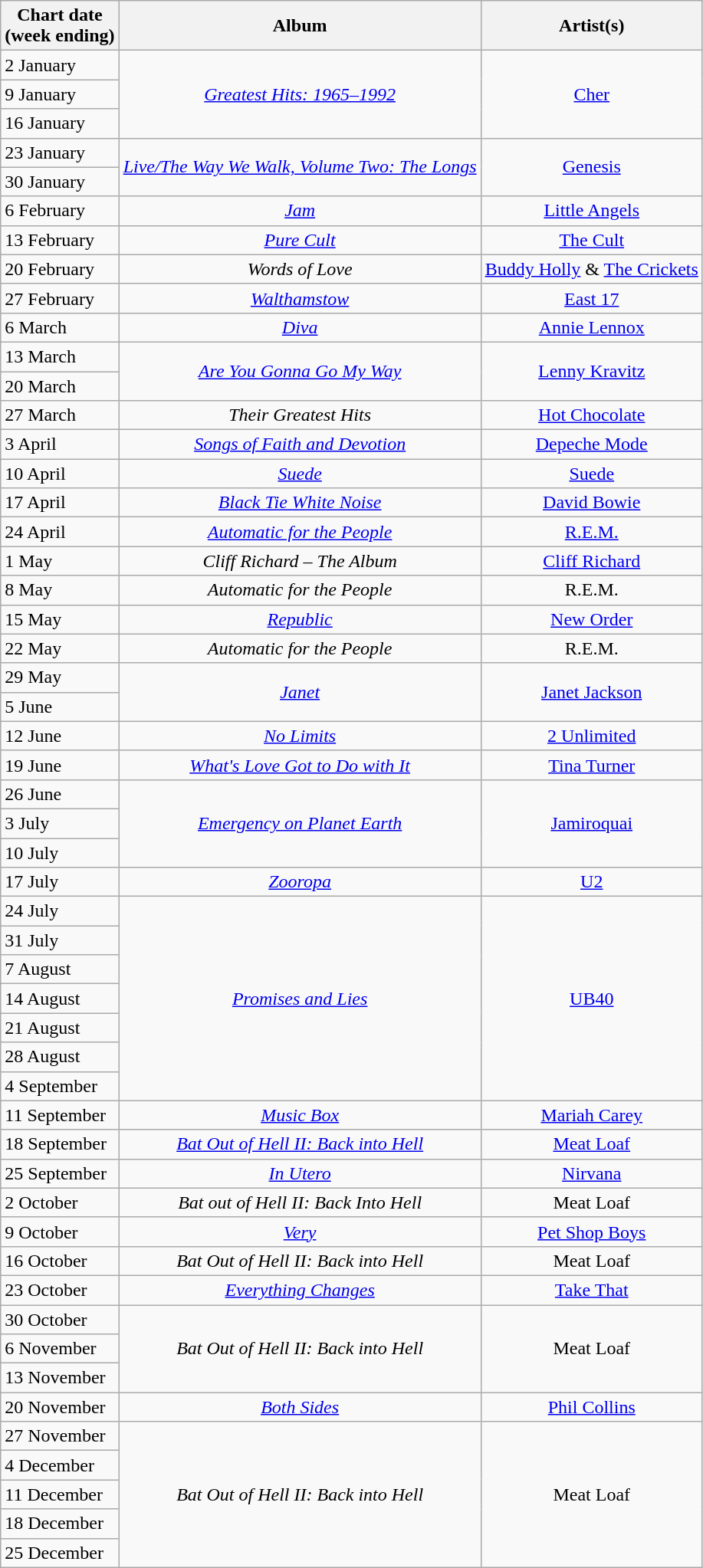<table class="wikitable">
<tr>
<th style="text-align:center;">Chart date<br>(week ending)</th>
<th style="text-align:center;">Album</th>
<th style="text-align:center;">Artist(s)</th>
</tr>
<tr>
<td style="text-align:left;">2 January</td>
<td style="text-align:center;" rowspan="3"><em><a href='#'>Greatest Hits: 1965–1992</a></em></td>
<td style="text-align:center;" rowspan="3"><a href='#'>Cher</a></td>
</tr>
<tr>
<td style="text-align:left;">9 January</td>
</tr>
<tr>
<td style="text-align:left;">16 January</td>
</tr>
<tr>
<td style="text-align:left;">23 January</td>
<td style="text-align:center;" rowspan="2"><em><a href='#'>Live/The Way We Walk, Volume Two: The Longs</a></em></td>
<td style="text-align:center;" rowspan="2"><a href='#'>Genesis</a></td>
</tr>
<tr>
<td style="text-align:left;">30 January</td>
</tr>
<tr>
<td style="text-align:left;">6 February</td>
<td style="text-align:center;"><em><a href='#'>Jam</a></em></td>
<td style="text-align:center;"><a href='#'>Little Angels</a></td>
</tr>
<tr>
<td style="text-align:left;">13 February</td>
<td style="text-align:center;"><em><a href='#'>Pure Cult</a></em></td>
<td style="text-align:center;"><a href='#'>The Cult</a></td>
</tr>
<tr>
<td style="text-align:left;">20 February</td>
<td style="text-align:center;"><em> Words of Love</em></td>
<td style="text-align:center;"><a href='#'>Buddy Holly</a> & <a href='#'>The Crickets</a></td>
</tr>
<tr>
<td style="text-align:left;">27 February</td>
<td style="text-align:center;"><em> <a href='#'>Walthamstow</a></em></td>
<td style="text-align:center;"><a href='#'>East 17</a></td>
</tr>
<tr>
<td style="text-align:left;">6 March</td>
<td style="text-align:center;"><em><a href='#'>Diva</a></em></td>
<td style="text-align:center;"><a href='#'>Annie Lennox</a></td>
</tr>
<tr>
<td style="text-align:left;">13 March</td>
<td style="text-align:center;" rowspan="2"><em><a href='#'>Are You Gonna Go My Way</a></em></td>
<td style="text-align:center;" rowspan="2"><a href='#'>Lenny Kravitz</a></td>
</tr>
<tr>
<td style="text-align:left;">20 March</td>
</tr>
<tr>
<td style="text-align:left;">27 March</td>
<td style="text-align:center;"><em>Their Greatest Hits</em></td>
<td style="text-align:center;"><a href='#'>Hot Chocolate</a></td>
</tr>
<tr>
<td style="text-align:left;">3 April</td>
<td style="text-align:center;"><em><a href='#'>Songs of Faith and Devotion</a></em></td>
<td style="text-align:center;"><a href='#'>Depeche Mode</a></td>
</tr>
<tr>
<td style="text-align:left;">10 April</td>
<td style="text-align:center;"><em> <a href='#'>Suede</a></em></td>
<td style="text-align:center;"><a href='#'>Suede</a></td>
</tr>
<tr>
<td style="text-align:left;">17 April</td>
<td style="text-align:center;"><em><a href='#'>Black Tie White Noise</a></em></td>
<td style="text-align:center;"><a href='#'>David Bowie</a></td>
</tr>
<tr>
<td style="text-align:left;">24 April</td>
<td style="text-align:center;"><em><a href='#'>Automatic for the People</a></em></td>
<td style="text-align:center;"><a href='#'>R.E.M.</a></td>
</tr>
<tr>
<td style="text-align:left;">1 May</td>
<td style="text-align:center;"><em>Cliff Richard – The Album</em></td>
<td style="text-align:center;"><a href='#'>Cliff Richard</a></td>
</tr>
<tr>
<td style="text-align:left;">8 May</td>
<td style="text-align:center;"><em>Automatic for the People</em></td>
<td style="text-align:center;">R.E.M.</td>
</tr>
<tr>
<td style="text-align:left;">15 May</td>
<td style="text-align:center;"><em><a href='#'>Republic</a></em></td>
<td style="text-align:center;"><a href='#'>New Order</a></td>
</tr>
<tr>
<td style="text-align:left;">22 May</td>
<td style="text-align:center;"><em>Automatic for the People</em></td>
<td style="text-align:center;">R.E.M.</td>
</tr>
<tr>
<td style="text-align:left;">29 May</td>
<td style="text-align:center;" rowspan="2"><em><a href='#'>Janet</a></em></td>
<td style="text-align:center;" rowspan="2"><a href='#'>Janet Jackson</a></td>
</tr>
<tr>
<td style="text-align:left;">5 June</td>
</tr>
<tr>
<td style="text-align:left;">12 June</td>
<td style="text-align:center;"><em><a href='#'>No Limits</a></em></td>
<td style="text-align:center;"><a href='#'>2 Unlimited</a></td>
</tr>
<tr>
<td style="text-align:left;">19 June</td>
<td style="text-align:center;"><em><a href='#'>What's Love Got to Do with It</a></em></td>
<td style="text-align:center;"><a href='#'>Tina Turner</a></td>
</tr>
<tr>
<td style="text-align:left;">26 June</td>
<td style="text-align:center;" rowspan="3"><em><a href='#'>Emergency on Planet Earth</a></em></td>
<td style="text-align:center;" rowspan="3"><a href='#'>Jamiroquai</a></td>
</tr>
<tr>
<td style="text-align:left;">3 July</td>
</tr>
<tr>
<td style="text-align:left;">10 July</td>
</tr>
<tr>
<td style="text-align:left;">17 July</td>
<td style="text-align:center;"><em><a href='#'>Zooropa</a></em></td>
<td style="text-align:center;"><a href='#'>U2</a></td>
</tr>
<tr>
<td style="text-align:left;">24 July</td>
<td style="text-align:center;" rowspan="7"><em><a href='#'>Promises and Lies</a></em></td>
<td style="text-align:center;" rowspan="7"><a href='#'>UB40</a></td>
</tr>
<tr>
<td style="text-align:left;">31 July</td>
</tr>
<tr>
<td style="text-align:left;">7 August</td>
</tr>
<tr>
<td style="text-align:left;">14 August</td>
</tr>
<tr>
<td style="text-align:left;">21 August</td>
</tr>
<tr>
<td style="text-align:left;">28 August</td>
</tr>
<tr>
<td style="text-align:left;">4 September</td>
</tr>
<tr>
<td style="text-align:left;">11 September</td>
<td style="text-align:center;"><em><a href='#'>Music Box</a></em></td>
<td style="text-align:center;"><a href='#'>Mariah Carey</a></td>
</tr>
<tr>
<td style="text-align:left;">18 September</td>
<td style="text-align:center;"><em><a href='#'>Bat Out of Hell II: Back into Hell</a></em></td>
<td style="text-align:center;"><a href='#'>Meat Loaf</a></td>
</tr>
<tr>
<td style="text-align:left;">25 September</td>
<td style="text-align:center;"><em><a href='#'>In Utero</a></em></td>
<td style="text-align:center;"><a href='#'>Nirvana</a></td>
</tr>
<tr>
<td style="text-align:left;">2 October</td>
<td style="text-align:center;"><em>Bat out of Hell II: Back Into Hell</em></td>
<td style="text-align:center;">Meat Loaf</td>
</tr>
<tr>
<td style="text-align:left;">9 October</td>
<td style="text-align:center;"><em><a href='#'>Very</a></em></td>
<td style="text-align:center;"><a href='#'>Pet Shop Boys</a></td>
</tr>
<tr>
<td style="text-align:left;">16 October</td>
<td style="text-align:center;"><em>Bat Out of Hell II: Back into Hell</em></td>
<td style="text-align:center;">Meat Loaf</td>
</tr>
<tr>
<td style="text-align:left;">23 October</td>
<td style="text-align:center;"><em> <a href='#'>Everything Changes</a></em></td>
<td style="text-align:center;"><a href='#'>Take That</a></td>
</tr>
<tr>
<td style="text-align:left;">30 October</td>
<td style="text-align:center;" rowspan="3"><em>Bat Out of Hell II: Back into Hell</em></td>
<td style="text-align:center;" rowspan="3">Meat Loaf</td>
</tr>
<tr>
<td style="text-align:left;">6 November</td>
</tr>
<tr>
<td style="text-align:left;">13 November</td>
</tr>
<tr>
<td style="text-align:left;">20 November</td>
<td style="text-align:center;"><em><a href='#'>Both Sides</a></em></td>
<td style="text-align:center;"><a href='#'>Phil Collins</a></td>
</tr>
<tr>
<td style="text-align:left;">27 November</td>
<td style="text-align:center;" rowspan="5"><em>Bat Out of Hell II: Back into Hell</em></td>
<td style="text-align:center;" rowspan="5">Meat Loaf</td>
</tr>
<tr>
<td style="text-align:left;">4 December</td>
</tr>
<tr>
<td style="text-align:left;">11 December</td>
</tr>
<tr>
<td style="text-align:left;">18 December</td>
</tr>
<tr>
<td style="text-align:left;">25 December</td>
</tr>
</table>
